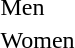<table>
<tr>
<td>Men<br></td>
<td></td>
<td></td>
<td></td>
</tr>
<tr>
<td>Women<br></td>
<td></td>
<td></td>
<td></td>
</tr>
</table>
